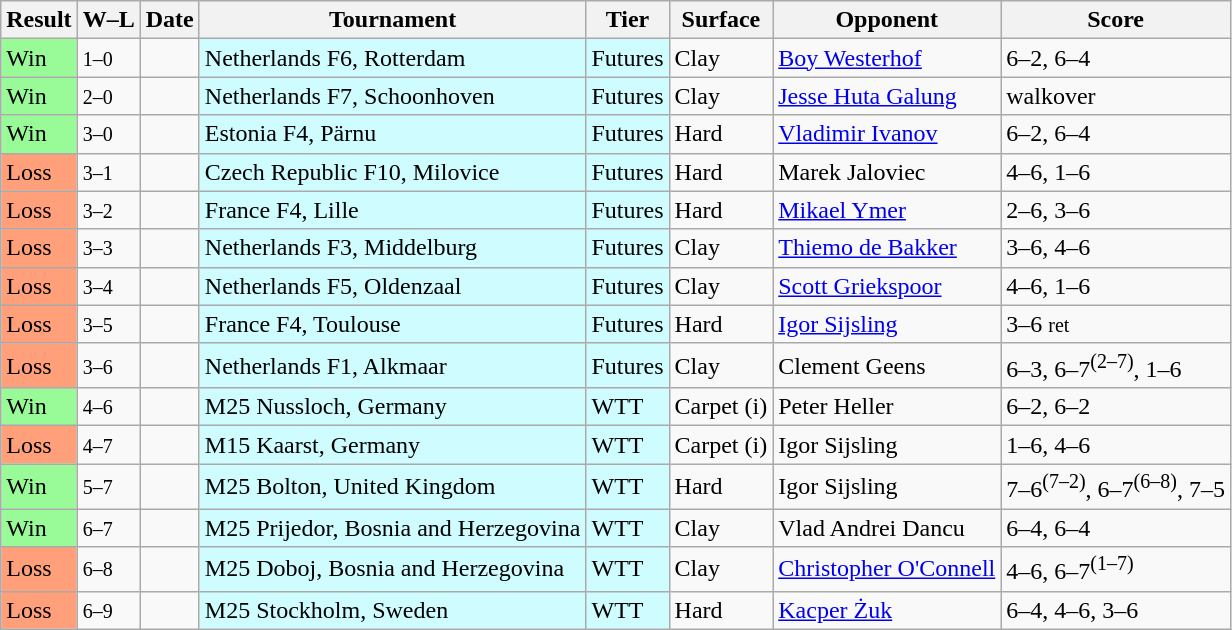<table class="sortable wikitable nowrap">
<tr>
<th>Result</th>
<th class="unsortable">W–L</th>
<th>Date</th>
<th>Tournament</th>
<th>Tier</th>
<th>Surface</th>
<th>Opponent</th>
<th class="unsortable">Score</th>
</tr>
<tr>
<td bgcolor=98fb98>Win</td>
<td><small>1–0</small></td>
<td></td>
<td style=background:#cffcff>Netherlands F6, Rotterdam</td>
<td style=background:#cffcff>Futures</td>
<td>Clay</td>
<td> <a href='#'>Boy Westerhof</a></td>
<td>6–2, 6–4</td>
</tr>
<tr>
<td bgcolor=98fb98>Win</td>
<td><small>2–0</small></td>
<td></td>
<td style=background:#cffcff>Netherlands F7, Schoonhoven</td>
<td style=background:#cffcff>Futures</td>
<td>Clay</td>
<td> <a href='#'>Jesse Huta Galung</a></td>
<td>walkover</td>
</tr>
<tr>
<td bgcolor=98fb98>Win</td>
<td><small>3–0</small></td>
<td></td>
<td style=background:#cffcff>Estonia F4, Pärnu</td>
<td style=background:#cffcff>Futures</td>
<td>Hard</td>
<td> <a href='#'>Vladimir Ivanov</a></td>
<td>6–2, 6–4</td>
</tr>
<tr>
<td bgcolor=ffa07a>Loss</td>
<td><small>3–1</small></td>
<td></td>
<td style=background:#cffcff>Czech Republic F10, Milovice</td>
<td style=background:#cffcff>Futures</td>
<td>Hard</td>
<td> Marek Jaloviec</td>
<td>4–6, 1–6</td>
</tr>
<tr>
<td bgcolor=ffa07a>Loss</td>
<td><small>3–2</small></td>
<td></td>
<td style=background:#cffcff>France F4, Lille</td>
<td style=background:#cffcff>Futures</td>
<td>Hard</td>
<td> <a href='#'>Mikael Ymer</a></td>
<td>2–6, 3–6</td>
</tr>
<tr>
<td bgcolor=ffa07a>Loss</td>
<td><small>3–3</small></td>
<td></td>
<td style=background:#cffcff>Netherlands F3, Middelburg</td>
<td style=background:#cffcff>Futures</td>
<td>Clay</td>
<td> <a href='#'>Thiemo de Bakker</a></td>
<td>3–6, 4–6</td>
</tr>
<tr>
<td bgcolor=ffa07a>Loss</td>
<td><small>3–4</small></td>
<td></td>
<td style=background:#cffcff>Netherlands F5, Oldenzaal</td>
<td style=background:#cffcff>Futures</td>
<td>Clay</td>
<td> <a href='#'>Scott Griekspoor</a></td>
<td>4–6, 1–6</td>
</tr>
<tr>
<td bgcolor=ffa07a>Loss</td>
<td><small>3–5</small></td>
<td></td>
<td style=background:#cffcff>France F4, Toulouse</td>
<td style=background:#cffcff>Futures</td>
<td>Hard</td>
<td> <a href='#'>Igor Sijsling</a></td>
<td>3–6 <small>ret</small></td>
</tr>
<tr>
<td bgcolor=ffa07a>Loss</td>
<td><small>3–6</small></td>
<td></td>
<td style=background:#cffcff>Netherlands F1, Alkmaar</td>
<td style=background:#cffcff>Futures</td>
<td>Clay</td>
<td> Clement Geens</td>
<td>6–3, 6–7<sup>(2–7)</sup>, 1–6</td>
</tr>
<tr>
<td bgcolor=98fb98>Win</td>
<td><small>4–6</small></td>
<td></td>
<td style=background:#cffcff>M25 Nussloch, Germany</td>
<td style=background:#cffcff>WTT</td>
<td>Carpet (i)</td>
<td> Peter Heller</td>
<td>6–2, 6–2</td>
</tr>
<tr>
<td bgcolor=ffa07a>Loss</td>
<td><small>4–7</small></td>
<td></td>
<td style=background:#cffcff>M15 Kaarst, Germany</td>
<td style=background:#cffcff>WTT</td>
<td>Carpet (i)</td>
<td> Igor Sijsling</td>
<td>1–6, 4–6</td>
</tr>
<tr>
<td bgcolor=98fb98>Win</td>
<td><small>5–7</small></td>
<td></td>
<td style=background:#cffcff>M25 Bolton, United Kingdom</td>
<td style=background:#cffcff>WTT</td>
<td>Hard</td>
<td> Igor Sijsling</td>
<td>7–6<sup>(7–2)</sup>, 6–7<sup>(6–8)</sup>, 7–5</td>
</tr>
<tr>
<td bgcolor=98fb98>Win</td>
<td><small>6–7</small></td>
<td></td>
<td style=background:#cffcff>M25 Prijedor, Bosnia and Herzegovina</td>
<td style=background:#cffcff>WTT</td>
<td>Clay</td>
<td> Vlad Andrei Dancu</td>
<td>6–4, 6–4</td>
</tr>
<tr>
<td bgcolor=ffa07a>Loss</td>
<td><small>6–8</small></td>
<td></td>
<td style=background:#cffcff>M25 Doboj, Bosnia and Herzegovina</td>
<td style=background:#cffcff>WTT</td>
<td>Clay</td>
<td> <a href='#'>Christopher O'Connell</a></td>
<td>4–6, 6–7<sup>(1–7)</sup></td>
</tr>
<tr>
<td bgcolor=ffa07a>Loss</td>
<td><small>6–9</small></td>
<td></td>
<td style=background:#cffcff>M25 Stockholm, Sweden</td>
<td style=background:#cffcff>WTT</td>
<td>Hard</td>
<td> <a href='#'>Kacper Żuk</a></td>
<td>6–4, 4–6, 3–6</td>
</tr>
</table>
